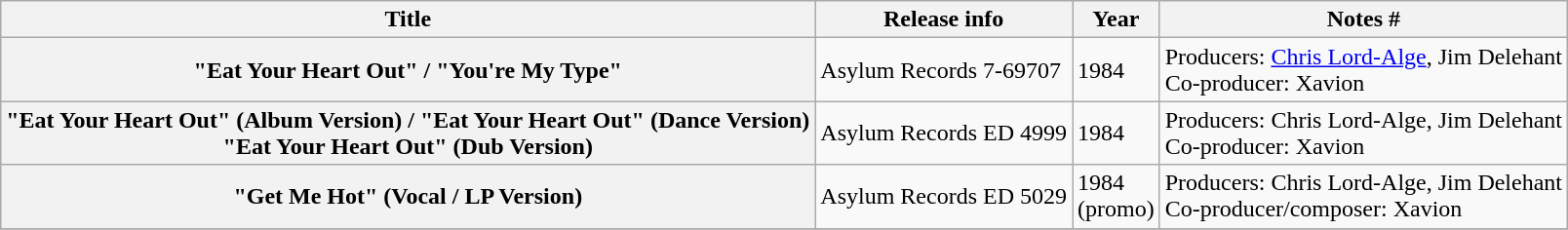<table class="wikitable plainrowheaders sortable">
<tr>
<th scope="col">Title</th>
<th scope="col">Release info</th>
<th scope="col">Year</th>
<th scope="col" class="unsortable">Notes #</th>
</tr>
<tr>
<th scope="row">"Eat Your Heart Out" / "You're My Type"</th>
<td>Asylum Records 7-69707</td>
<td>1984</td>
<td>Producers: <a href='#'>Chris Lord-Alge</a>, Jim Delehant<br>Co-producer: Xavion</td>
</tr>
<tr>
<th scope="row">"Eat Your Heart Out" (Album Version) / "Eat Your Heart Out" (Dance Version)<br>"Eat Your Heart Out" (Dub Version)</th>
<td>Asylum Records ED 4999</td>
<td>1984</td>
<td>Producers: Chris Lord-Alge, Jim Delehant<br>Co-producer: Xavion</td>
</tr>
<tr>
<th scope="row">"Get Me Hot" (Vocal / LP Version)</th>
<td>Asylum Records ED 5029</td>
<td>1984<br>(promo)</td>
<td>Producers: Chris Lord-Alge, Jim Delehant<br>Co-producer/composer: Xavion</td>
</tr>
<tr>
</tr>
</table>
